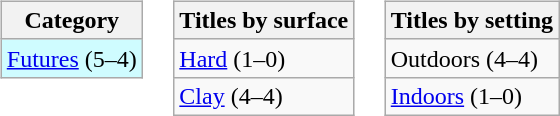<table>
<tr valign=top>
<td><br><table class="wikitable">
<tr>
<th>Category</th>
</tr>
<tr style="background:#cffcff">
<td><a href='#'>Futures</a> (5–4)</td>
</tr>
</table>
</td>
<td><br><table class=wikitable>
<tr>
<th>Titles by surface</th>
</tr>
<tr>
<td><a href='#'>Hard</a> (1–0)</td>
</tr>
<tr>
<td><a href='#'>Clay</a> (4–4)</td>
</tr>
</table>
</td>
<td><br><table class=wikitable>
<tr>
<th>Titles by setting</th>
</tr>
<tr>
<td>Outdoors (4–4)</td>
</tr>
<tr>
<td><a href='#'>Indoors</a> (1–0)</td>
</tr>
</table>
</td>
</tr>
</table>
